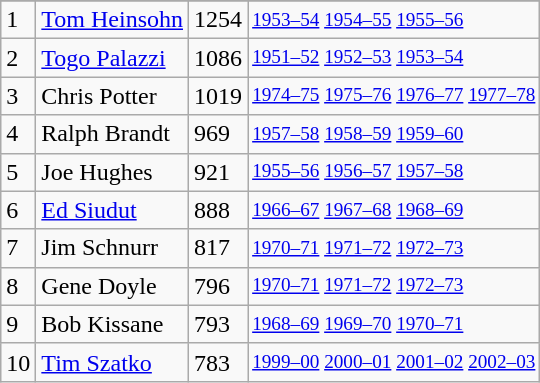<table class="wikitable">
<tr>
</tr>
<tr>
<td>1</td>
<td><a href='#'>Tom Heinsohn</a></td>
<td>1254</td>
<td style="font-size:80%;"><a href='#'>1953–54</a> <a href='#'>1954–55</a> <a href='#'>1955–56</a></td>
</tr>
<tr>
<td>2</td>
<td><a href='#'>Togo Palazzi</a></td>
<td>1086</td>
<td style="font-size:80%;"><a href='#'>1951–52</a> <a href='#'>1952–53</a> <a href='#'>1953–54</a></td>
</tr>
<tr>
<td>3</td>
<td>Chris Potter</td>
<td>1019</td>
<td style="font-size:80%;"><a href='#'>1974–75</a> <a href='#'>1975–76</a> <a href='#'>1976–77</a> <a href='#'>1977–78</a></td>
</tr>
<tr>
<td>4</td>
<td>Ralph Brandt</td>
<td>969</td>
<td style="font-size:80%;"><a href='#'>1957–58</a> <a href='#'>1958–59</a> <a href='#'>1959–60</a></td>
</tr>
<tr>
<td>5</td>
<td>Joe Hughes</td>
<td>921</td>
<td style="font-size:80%;"><a href='#'>1955–56</a> <a href='#'>1956–57</a> <a href='#'>1957–58</a></td>
</tr>
<tr>
<td>6</td>
<td><a href='#'>Ed Siudut</a></td>
<td>888</td>
<td style="font-size:80%;"><a href='#'>1966–67</a> <a href='#'>1967–68</a> <a href='#'>1968–69</a></td>
</tr>
<tr>
<td>7</td>
<td>Jim Schnurr</td>
<td>817</td>
<td style="font-size:80%;"><a href='#'>1970–71</a> <a href='#'>1971–72</a> <a href='#'>1972–73</a></td>
</tr>
<tr>
<td>8</td>
<td>Gene Doyle</td>
<td>796</td>
<td style="font-size:80%;"><a href='#'>1970–71</a> <a href='#'>1971–72</a> <a href='#'>1972–73</a></td>
</tr>
<tr>
<td>9</td>
<td>Bob Kissane</td>
<td>793</td>
<td style="font-size:80%;"><a href='#'>1968–69</a> <a href='#'>1969–70</a> <a href='#'>1970–71</a></td>
</tr>
<tr>
<td>10</td>
<td><a href='#'>Tim Szatko</a></td>
<td>783</td>
<td style="font-size:80%;"><a href='#'>1999–00</a> <a href='#'>2000–01</a> <a href='#'>2001–02</a> <a href='#'>2002–03</a></td>
</tr>
</table>
